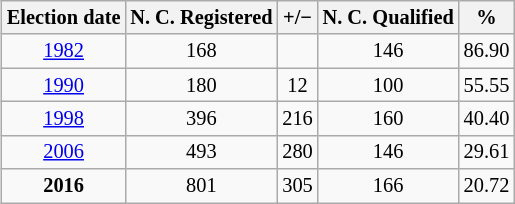<table class="wikitable sortable" style="font-size:85%; text-align:center; float:right; margin:0 0 1.5em 1.5em;">
<tr>
<th>Election date</th>
<th><abbr>N. C.</abbr> Registered</th>
<th><abbr>+/−</abbr></th>
<th><abbr>N. C.</abbr> Qualified</th>
<th><abbr>%</abbr></th>
</tr>
<tr>
<td><a href='#'>1982</a></td>
<td>168</td>
<td></td>
<td>146</td>
<td>86.90</td>
</tr>
<tr>
<td><a href='#'>1990</a></td>
<td>180</td>
<td> 12</td>
<td>100</td>
<td> 55.55</td>
</tr>
<tr>
<td><a href='#'>1998</a></td>
<td>396</td>
<td> 216</td>
<td>160</td>
<td> 40.40</td>
</tr>
<tr>
<td><a href='#'>2006</a></td>
<td>493</td>
<td> 280</td>
<td>146</td>
<td> 29.61</td>
</tr>
<tr>
<td><strong>2016</strong></td>
<td>801</td>
<td> 305</td>
<td>166</td>
<td> 20.72</td>
</tr>
</table>
